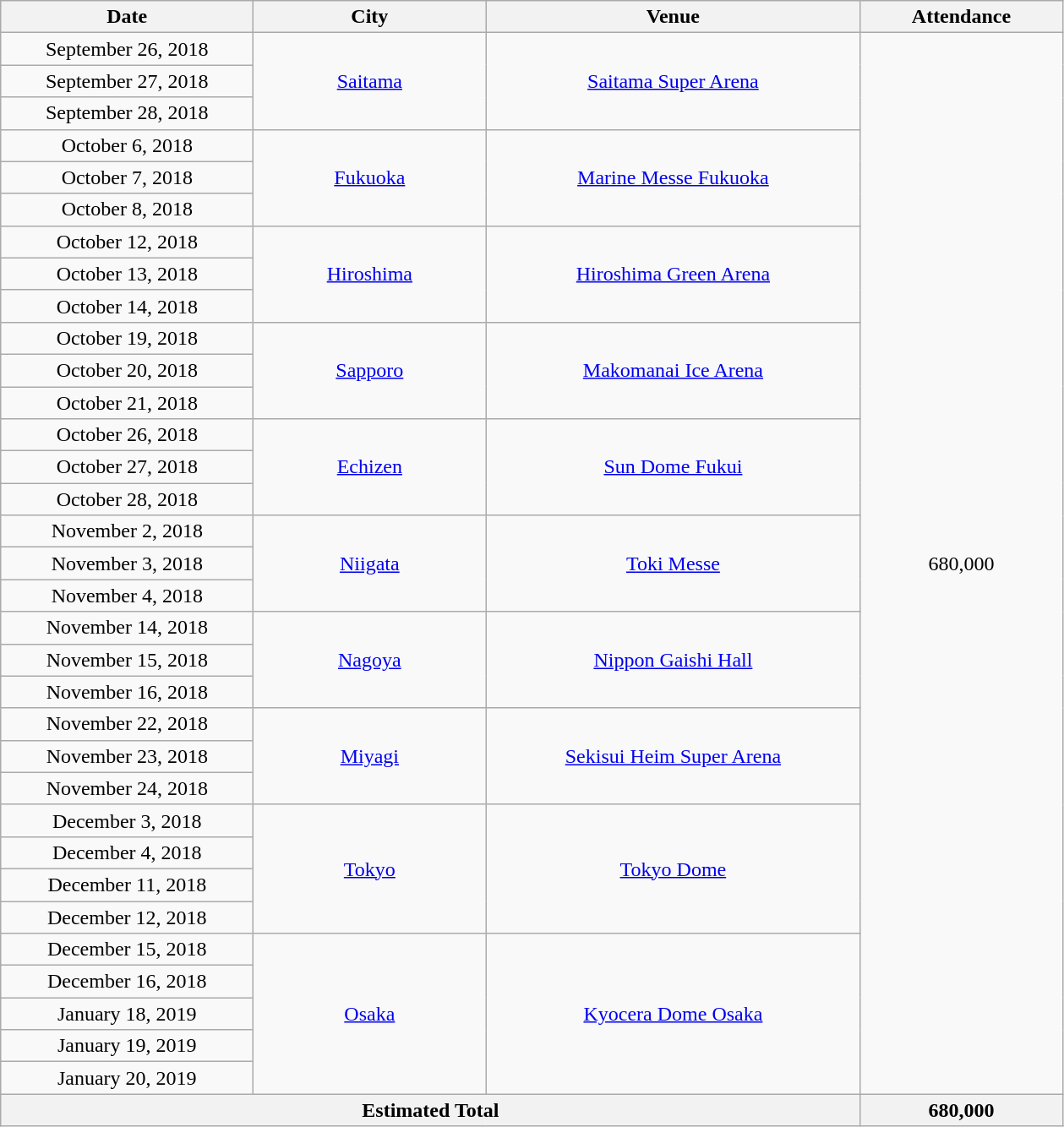<table class="wikitable" style="text-align:center;">
<tr>
<th scope="col" style="width:12em;">Date</th>
<th scope="col" style="width:11em;">City</th>
<th scope="col" style="width:18em;">Venue</th>
<th scope="col" style="width:9.5em;">Attendance</th>
</tr>
<tr>
<td>September 26, 2018</td>
<td rowspan=3><a href='#'>Saitama</a></td>
<td rowspan=3><a href='#'>Saitama Super Arena</a></td>
<td rowspan="33">680,000</td>
</tr>
<tr>
<td>September 27, 2018</td>
</tr>
<tr>
<td>September 28, 2018</td>
</tr>
<tr>
<td>October 6, 2018</td>
<td rowspan=3><a href='#'>Fukuoka</a></td>
<td rowspan=3><a href='#'>Marine Messe Fukuoka</a></td>
</tr>
<tr>
<td>October 7, 2018</td>
</tr>
<tr>
<td>October 8, 2018</td>
</tr>
<tr>
<td>October 12, 2018</td>
<td rowspan=3><a href='#'>Hiroshima</a></td>
<td rowspan=3><a href='#'>Hiroshima Green Arena</a></td>
</tr>
<tr>
<td>October 13, 2018</td>
</tr>
<tr>
<td>October 14, 2018</td>
</tr>
<tr>
<td>October 19, 2018</td>
<td rowspan=3><a href='#'>Sapporo</a></td>
<td rowspan=3><a href='#'>Makomanai Ice Arena</a></td>
</tr>
<tr>
<td>October 20, 2018</td>
</tr>
<tr>
<td>October 21, 2018</td>
</tr>
<tr>
<td>October 26, 2018</td>
<td rowspan=3><a href='#'>Echizen</a></td>
<td rowspan=3><a href='#'>Sun Dome Fukui</a></td>
</tr>
<tr>
<td>October 27, 2018</td>
</tr>
<tr>
<td>October 28, 2018</td>
</tr>
<tr>
<td>November 2, 2018</td>
<td rowspan=3><a href='#'>Niigata</a></td>
<td rowspan=3><a href='#'>Toki Messe</a></td>
</tr>
<tr>
<td>November 3, 2018</td>
</tr>
<tr>
<td>November 4, 2018</td>
</tr>
<tr>
<td>November 14, 2018</td>
<td rowspan=3><a href='#'>Nagoya</a></td>
<td rowspan=3><a href='#'>Nippon Gaishi Hall</a></td>
</tr>
<tr>
<td>November 15, 2018</td>
</tr>
<tr>
<td>November 16, 2018</td>
</tr>
<tr>
<td>November 22, 2018</td>
<td rowspan=3><a href='#'>Miyagi</a></td>
<td rowspan=3><a href='#'>Sekisui Heim Super Arena</a></td>
</tr>
<tr>
<td>November 23, 2018</td>
</tr>
<tr>
<td>November 24, 2018</td>
</tr>
<tr>
<td>December 3, 2018</td>
<td rowspan=4><a href='#'>Tokyo</a></td>
<td rowspan=4><a href='#'>Tokyo Dome</a></td>
</tr>
<tr>
<td>December 4, 2018</td>
</tr>
<tr>
<td>December 11, 2018</td>
</tr>
<tr>
<td>December 12, 2018</td>
</tr>
<tr>
<td>December 15, 2018</td>
<td rowspan=5><a href='#'>Osaka</a></td>
<td rowspan=5><a href='#'>Kyocera Dome Osaka</a></td>
</tr>
<tr>
<td>December 16, 2018</td>
</tr>
<tr>
<td>January 18, 2019</td>
</tr>
<tr>
<td>January 19, 2019</td>
</tr>
<tr>
<td>January 20, 2019</td>
</tr>
<tr>
<th colspan="3"><strong>Estimated Total</strong></th>
<th><strong>680,000</strong></th>
</tr>
</table>
